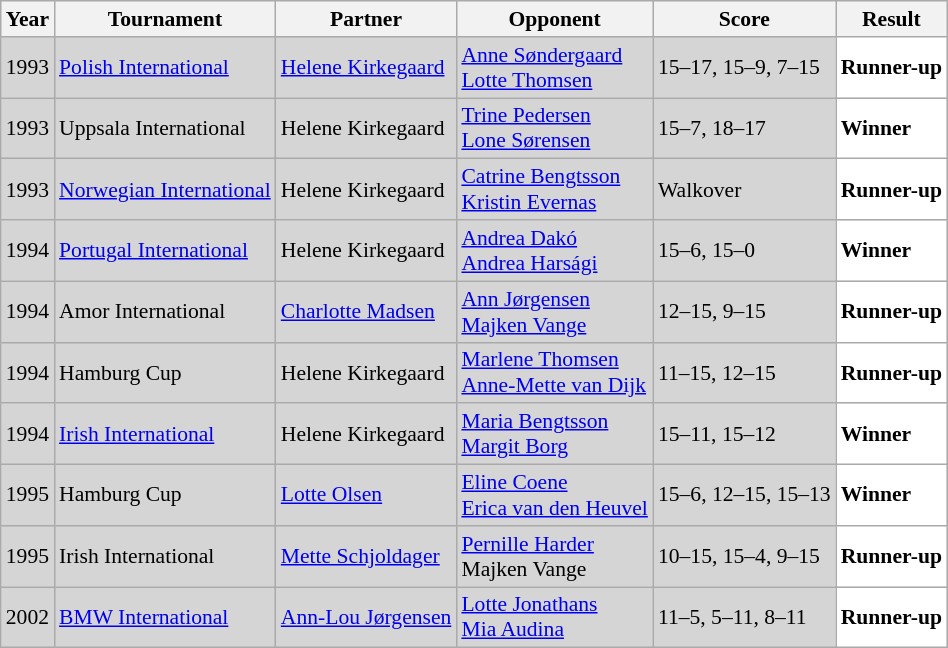<table class="sortable wikitable" style="font-size: 90%;">
<tr>
<th>Year</th>
<th>Tournament</th>
<th>Partner</th>
<th>Opponent</th>
<th>Score</th>
<th>Result</th>
</tr>
<tr style="background:#D5D5D5">
<td align="center">1993</td>
<td align="left"><a href='#'>Polish International</a></td>
<td align="left"> <a href='#'>Helene Kirkegaard</a></td>
<td align="left"> <a href='#'>Anne Søndergaard</a> <br>  <a href='#'>Lotte Thomsen</a></td>
<td align="left">15–17, 15–9, 7–15</td>
<td style="text-align:left; background:white"> <strong>Runner-up</strong></td>
</tr>
<tr style="background:#D5D5D5">
<td align="center">1993</td>
<td align="left">Uppsala International</td>
<td align="left"> Helene Kirkegaard</td>
<td align="left"> <a href='#'>Trine Pedersen</a> <br>  <a href='#'>Lone Sørensen</a></td>
<td align="left">15–7, 18–17</td>
<td style="text-align:left; background:white"> <strong>Winner</strong></td>
</tr>
<tr style="background:#D5D5D5">
<td align="center">1993</td>
<td align="left"><a href='#'>Norwegian International</a></td>
<td align="left"> Helene Kirkegaard</td>
<td align="left"> <a href='#'>Catrine Bengtsson</a> <br>  <a href='#'>Kristin Evernas</a></td>
<td align="left">Walkover</td>
<td style="text-align:left; background:white"> <strong>Runner-up</strong></td>
</tr>
<tr style="background:#D5D5D5">
<td align="center">1994</td>
<td align="left"><a href='#'>Portugal International</a></td>
<td align="left"> Helene Kirkegaard</td>
<td align="left"> <a href='#'>Andrea Dakó</a> <br>  <a href='#'>Andrea Harsági</a></td>
<td align="left">15–6, 15–0</td>
<td style="text-align:left; background:white"> <strong>Winner</strong></td>
</tr>
<tr style="background:#D5D5D5">
<td align="center">1994</td>
<td align="left">Amor International</td>
<td align="left"> <a href='#'>Charlotte Madsen</a></td>
<td align="left"> <a href='#'>Ann Jørgensen</a> <br>  <a href='#'>Majken Vange</a></td>
<td align="left">12–15, 9–15</td>
<td style="text-align:left; background:white"> <strong>Runner-up</strong></td>
</tr>
<tr style="background:#D5D5D5">
<td align="center">1994</td>
<td align="left">Hamburg Cup</td>
<td align="left"> Helene Kirkegaard</td>
<td align="left"> <a href='#'>Marlene Thomsen</a> <br>  <a href='#'>Anne-Mette van Dijk</a></td>
<td align="left">11–15, 12–15</td>
<td style="text-align:left; background:white"> <strong>Runner-up</strong></td>
</tr>
<tr style="background:#D5D5D5">
<td align="center">1994</td>
<td align="left"><a href='#'>Irish International</a></td>
<td align="left"> Helene Kirkegaard</td>
<td align="left"> <a href='#'>Maria Bengtsson</a> <br>  <a href='#'>Margit Borg</a></td>
<td align="left">15–11, 15–12</td>
<td style="text-align:left; background:white"> <strong>Winner</strong></td>
</tr>
<tr style="background:#D5D5D5">
<td align="center">1995</td>
<td align="left">Hamburg Cup</td>
<td align="left"> <a href='#'>Lotte Olsen</a></td>
<td align="left"> <a href='#'>Eline Coene</a> <br>  <a href='#'>Erica van den Heuvel</a></td>
<td align="left">15–6, 12–15, 15–13</td>
<td style="text-align:left; background:white"> <strong>Winner</strong></td>
</tr>
<tr style="background:#D5D5D5">
<td align="center">1995</td>
<td align="left">Irish International</td>
<td align="left"> <a href='#'>Mette Schjoldager</a></td>
<td align="left"> <a href='#'>Pernille Harder</a> <br>  Majken Vange</td>
<td align="left">10–15, 15–4, 9–15</td>
<td style="text-align:left; background:white"> <strong>Runner-up</strong></td>
</tr>
<tr style="background:#D5D5D5">
<td align="center">2002</td>
<td align="left"><a href='#'>BMW International</a></td>
<td align="left"> <a href='#'>Ann-Lou Jørgensen</a></td>
<td align="left"> <a href='#'>Lotte Jonathans</a> <br>  <a href='#'>Mia Audina</a></td>
<td align="left">11–5, 5–11, 8–11</td>
<td style="text-align:left; background:white"> <strong>Runner-up</strong></td>
</tr>
</table>
